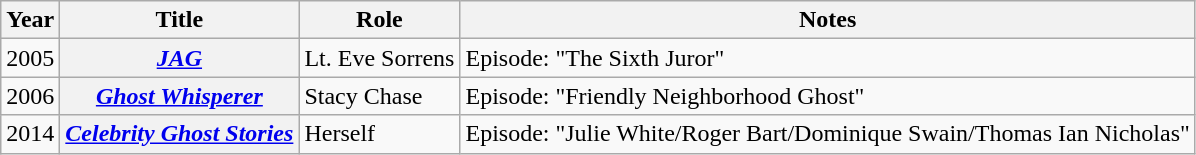<table class="wikitable sortable plainrowheaders">
<tr>
<th scope="col">Year</th>
<th scope="col">Title</th>
<th scope="col">Role</th>
<th scope="col">Notes</th>
</tr>
<tr>
<td>2005</td>
<th scope="row"><em><a href='#'>JAG</a></em></th>
<td>Lt. Eve Sorrens</td>
<td>Episode: "The Sixth Juror"</td>
</tr>
<tr>
<td>2006</td>
<th scope="row"><em><a href='#'>Ghost Whisperer</a></em></th>
<td>Stacy Chase</td>
<td>Episode: "Friendly Neighborhood Ghost"</td>
</tr>
<tr>
<td>2014</td>
<th scope="row"><em><a href='#'>Celebrity Ghost Stories</a></em></th>
<td>Herself</td>
<td>Episode: "Julie White/Roger Bart/Dominique Swain/Thomas Ian Nicholas"</td>
</tr>
</table>
